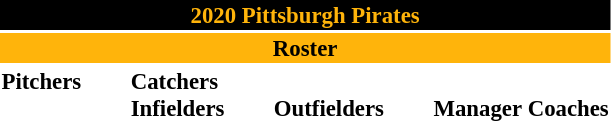<table class="toccolours" style="font-size: 95%;">
<tr>
<th colspan="10" style="background:#000000; color:#FFB40B; text-align:center;"><strong>2020 Pittsburgh Pirates</strong></th>
</tr>
<tr>
<td colspan="10" style="background:#FFB40B; color:#000000; text-align:center;"><strong>Roster</strong></td>
</tr>
<tr>
<td valign="top"><strong>Pitchers</strong><br>


























</td>
<td style="width:25px;"></td>
<td valign="top"><strong>Catchers</strong><br>


<strong>Infielders</strong>









</td>
<td style="width:25px;"></td>
<td valign="top"><br><strong>Outfielders</strong>







</td>
<td style="width:25px;"></td>
<td valign="top"><br><strong>Manager</strong>

<strong>Coaches</strong>
 
 
 
 
  
 
 
  
 
 </td>
</tr>
</table>
